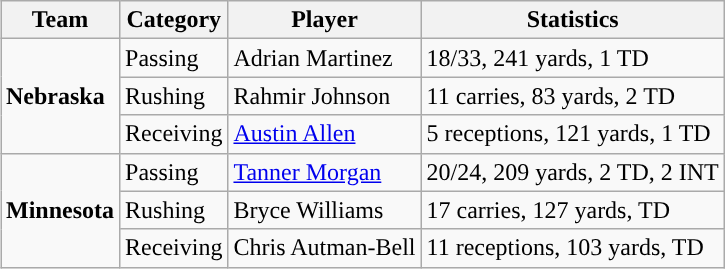<table class="wikitable" style="float: right;">
<tr>
<th>Team</th>
<th>Category</th>
<th>Player</th>
<th>Statistics</th>
</tr>
<tr>
<td rowspan=3><strong>Nebraska</strong></td>
<td>Passing</td>
<td>Adrian Martinez</td>
<td>18/33, 241 yards, 1 TD</td>
</tr>
<tr>
<td>Rushing</td>
<td>Rahmir Johnson</td>
<td>11 carries, 83 yards, 2 TD</td>
</tr>
<tr>
<td>Receiving</td>
<td><a href='#'>Austin Allen</a></td>
<td>5 receptions, 121 yards, 1 TD</td>
</tr>
<tr>
<td rowspan=3><strong>Minnesota</strong></td>
<td>Passing</td>
<td><a href='#'>Tanner Morgan</a></td>
<td>20/24, 209 yards, 2 TD, 2 INT</td>
</tr>
<tr>
<td>Rushing</td>
<td>Bryce Williams</td>
<td>17 carries, 127 yards, TD</td>
</tr>
<tr>
<td>Receiving</td>
<td>Chris Autman-Bell</td>
<td>11 receptions, 103 yards, TD</td>
</tr>
</table>
